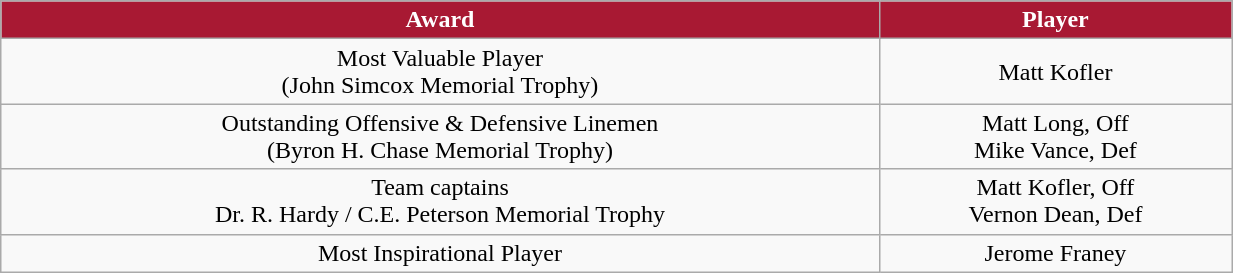<table class="wikitable" width="65%">
<tr>
<th style="background:#A81933;color:#FFFFFF;">Award</th>
<th style="background:#A81933;color:#FFFFFF;">Player</th>
</tr>
<tr align="center" bgcolor="">
<td>Most Valuable Player<br>(John Simcox Memorial Trophy)</td>
<td>Matt Kofler</td>
</tr>
<tr align="center" bgcolor="">
<td>Outstanding Offensive & Defensive Linemen<br>(Byron H. Chase Memorial Trophy)</td>
<td>Matt Long, Off<br>Mike Vance, Def</td>
</tr>
<tr align="center" bgcolor="">
<td>Team captains<br>Dr. R. Hardy / C.E. Peterson Memorial Trophy</td>
<td>Matt Kofler, Off<br>Vernon Dean, Def</td>
</tr>
<tr align="center" bgcolor="">
<td>Most Inspirational Player</td>
<td>Jerome Franey</td>
</tr>
</table>
